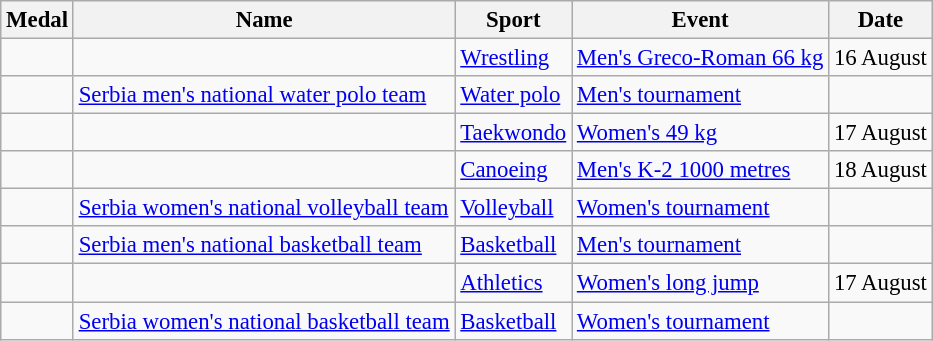<table class="wikitable sortable"  style="font-size:95%">
<tr>
<th>Medal</th>
<th>Name</th>
<th>Sport</th>
<th>Event</th>
<th>Date</th>
</tr>
<tr>
<td></td>
<td></td>
<td><a href='#'>Wrestling</a></td>
<td><a href='#'>Men's Greco-Roman 66 kg</a></td>
<td>16 August</td>
</tr>
<tr>
<td></td>
<td><a href='#'>Serbia men's national water polo team</a></td>
<td><a href='#'>Water polo</a></td>
<td><a href='#'>Men's tournament</a></td>
<td></td>
</tr>
<tr>
<td></td>
<td></td>
<td><a href='#'>Taekwondo</a></td>
<td><a href='#'>Women's 49 kg</a></td>
<td>17 August</td>
</tr>
<tr>
<td></td>
<td><br></td>
<td><a href='#'>Canoeing</a></td>
<td><a href='#'>Men's K-2 1000 metres</a></td>
<td>18 August</td>
</tr>
<tr>
<td></td>
<td><a href='#'>Serbia women's national volleyball team</a></td>
<td><a href='#'>Volleyball</a></td>
<td><a href='#'>Women's tournament</a></td>
<td></td>
</tr>
<tr>
<td></td>
<td><a href='#'>Serbia men's national basketball team</a></td>
<td><a href='#'>Basketball</a></td>
<td><a href='#'>Men's tournament</a></td>
<td></td>
</tr>
<tr>
<td></td>
<td></td>
<td><a href='#'>Athletics</a></td>
<td><a href='#'>Women's long jump</a></td>
<td>17 August</td>
</tr>
<tr>
<td></td>
<td><a href='#'>Serbia women's national basketball team</a></td>
<td><a href='#'>Basketball</a></td>
<td><a href='#'>Women's tournament</a></td>
<td></td>
</tr>
</table>
